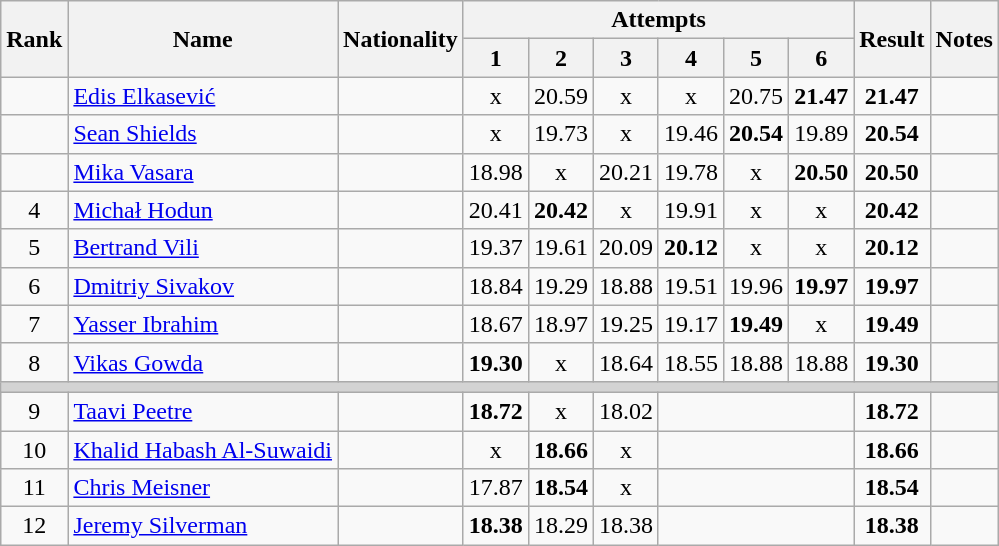<table class="wikitable sortable" style="text-align:center">
<tr>
<th rowspan=2>Rank</th>
<th rowspan=2>Name</th>
<th rowspan=2>Nationality</th>
<th colspan=6>Attempts</th>
<th rowspan=2>Result</th>
<th rowspan=2>Notes</th>
</tr>
<tr>
<th>1</th>
<th>2</th>
<th>3</th>
<th>4</th>
<th>5</th>
<th>6</th>
</tr>
<tr>
<td></td>
<td align=left><a href='#'>Edis Elkasević</a></td>
<td align=left></td>
<td>x</td>
<td>20.59</td>
<td>x</td>
<td>x</td>
<td>20.75</td>
<td><strong>21.47</strong></td>
<td><strong>21.47</strong></td>
<td></td>
</tr>
<tr>
<td></td>
<td align=left><a href='#'>Sean Shields</a></td>
<td align=left></td>
<td>x</td>
<td>19.73</td>
<td>x</td>
<td>19.46</td>
<td><strong>20.54</strong></td>
<td>19.89</td>
<td><strong>20.54</strong></td>
<td></td>
</tr>
<tr>
<td></td>
<td align=left><a href='#'>Mika Vasara</a></td>
<td align=left></td>
<td>18.98</td>
<td>x</td>
<td>20.21</td>
<td>19.78</td>
<td>x</td>
<td><strong>20.50</strong></td>
<td><strong>20.50</strong></td>
<td></td>
</tr>
<tr>
<td>4</td>
<td align=left><a href='#'>Michał Hodun</a></td>
<td align=left></td>
<td>20.41</td>
<td><strong>20.42</strong></td>
<td>x</td>
<td>19.91</td>
<td>x</td>
<td>x</td>
<td><strong>20.42</strong></td>
<td></td>
</tr>
<tr>
<td>5</td>
<td align=left><a href='#'>Bertrand Vili</a></td>
<td align=left></td>
<td>19.37</td>
<td>19.61</td>
<td>20.09</td>
<td><strong>20.12</strong></td>
<td>x</td>
<td>x</td>
<td><strong>20.12</strong></td>
<td></td>
</tr>
<tr>
<td>6</td>
<td align=left><a href='#'>Dmitriy Sivakov</a></td>
<td align=left></td>
<td>18.84</td>
<td>19.29</td>
<td>18.88</td>
<td>19.51</td>
<td>19.96</td>
<td><strong>19.97</strong></td>
<td><strong>19.97</strong></td>
<td></td>
</tr>
<tr>
<td>7</td>
<td align=left><a href='#'>Yasser Ibrahim</a></td>
<td align=left></td>
<td>18.67</td>
<td>18.97</td>
<td>19.25</td>
<td>19.17</td>
<td><strong>19.49</strong></td>
<td>x</td>
<td><strong>19.49</strong></td>
<td></td>
</tr>
<tr>
<td>8</td>
<td align=left><a href='#'>Vikas Gowda</a></td>
<td align=left></td>
<td><strong>19.30</strong></td>
<td>x</td>
<td>18.64</td>
<td>18.55</td>
<td>18.88</td>
<td>18.88</td>
<td><strong>19.30</strong></td>
<td></td>
</tr>
<tr>
<td colspan=11 bgcolor=lightgray></td>
</tr>
<tr>
<td>9</td>
<td align=left><a href='#'>Taavi Peetre</a></td>
<td align=left></td>
<td><strong>18.72</strong></td>
<td>x</td>
<td>18.02</td>
<td colspan=3></td>
<td><strong>18.72</strong></td>
<td></td>
</tr>
<tr>
<td>10</td>
<td align=left><a href='#'>Khalid Habash Al-Suwaidi</a></td>
<td align=left></td>
<td>x</td>
<td><strong>18.66</strong></td>
<td>x</td>
<td colspan=3></td>
<td><strong>18.66</strong></td>
<td></td>
</tr>
<tr>
<td>11</td>
<td align=left><a href='#'>Chris Meisner</a></td>
<td align=left></td>
<td>17.87</td>
<td><strong>18.54</strong></td>
<td>x</td>
<td colspan=3></td>
<td><strong>18.54</strong></td>
<td></td>
</tr>
<tr>
<td>12</td>
<td align=left><a href='#'>Jeremy Silverman</a></td>
<td align=left></td>
<td><strong>18.38</strong></td>
<td>18.29</td>
<td>18.38</td>
<td colspan=3></td>
<td><strong>18.38</strong></td>
<td></td>
</tr>
</table>
